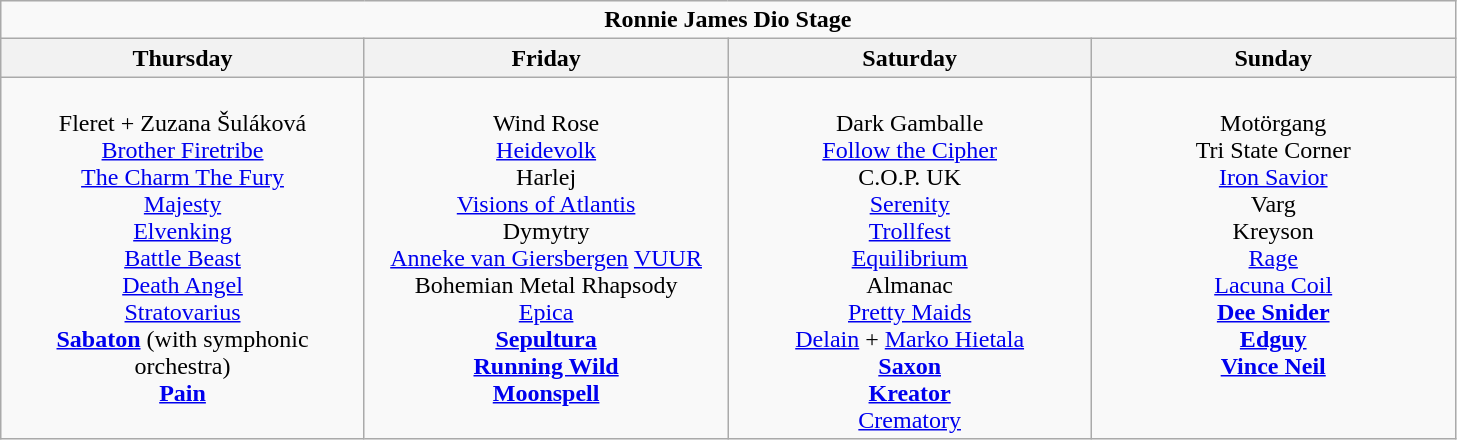<table class="wikitable">
<tr>
<td colspan="4" align="center"><strong>Ronnie James Dio Stage</strong></td>
</tr>
<tr>
<th>Thursday</th>
<th>Friday</th>
<th>Saturday</th>
<th>Sunday</th>
</tr>
<tr>
<td valign="top" align="center" width=235><br>Fleret + Zuzana Šuláková<br>
<a href='#'>Brother Firetribe</a><br>
<a href='#'>The Charm The Fury</a><br>
<a href='#'>Majesty</a><br>
<a href='#'>Elvenking</a><br>
<a href='#'>Battle Beast</a><br>
<a href='#'>Death Angel</a><br>
<a href='#'>Stratovarius</a><br>
<strong><a href='#'>Sabaton</a></strong> (with symphonic orchestra)<br>
<strong><a href='#'>Pain</a></strong><br></td>
<td valign="top" align="center" width=235><br>Wind Rose<br>
<a href='#'>Heidevolk</a><br>
Harlej<br>
<a href='#'>Visions of Atlantis</a><br>
Dymytry<br>
<a href='#'>Anneke van Giersbergen</a> <a href='#'>VUUR</a><br>
Bohemian Metal Rhapsody<br>
<a href='#'>Epica</a><br>
<strong><a href='#'>Sepultura</a></strong><br>
<strong><a href='#'>Running Wild</a></strong><br>
<strong><a href='#'>Moonspell</a></strong><br></td>
<td valign="top" align="center" width=235><br>Dark Gamballe<br>
<a href='#'>Follow the Cipher</a><br>
C.O.P. UK<br>
<a href='#'>Serenity</a><br>
<a href='#'>Trollfest</a><br>
<a href='#'>Equilibrium</a><br>
Almanac<br>
<a href='#'>Pretty Maids</a><br>
<a href='#'>Delain</a> + <a href='#'>Marko Hietala</a><br>
<strong><a href='#'>Saxon</a></strong><br>
<strong><a href='#'>Kreator</a></strong><br>
<a href='#'>Crematory</a><br></td>
<td valign="top" align="center" width=235><br>Motörgang<br>
Tri State Corner<br>
<a href='#'>Iron Savior</a><br>
Varg<br>
Kreyson<br>
<a href='#'>Rage</a><br>
<a href='#'>Lacuna Coil</a><br>
<strong><a href='#'>Dee Snider</a></strong><br>
<strong><a href='#'>Edguy</a></strong><br>
<strong><a href='#'>Vince Neil</a></strong><br></td>
</tr>
</table>
